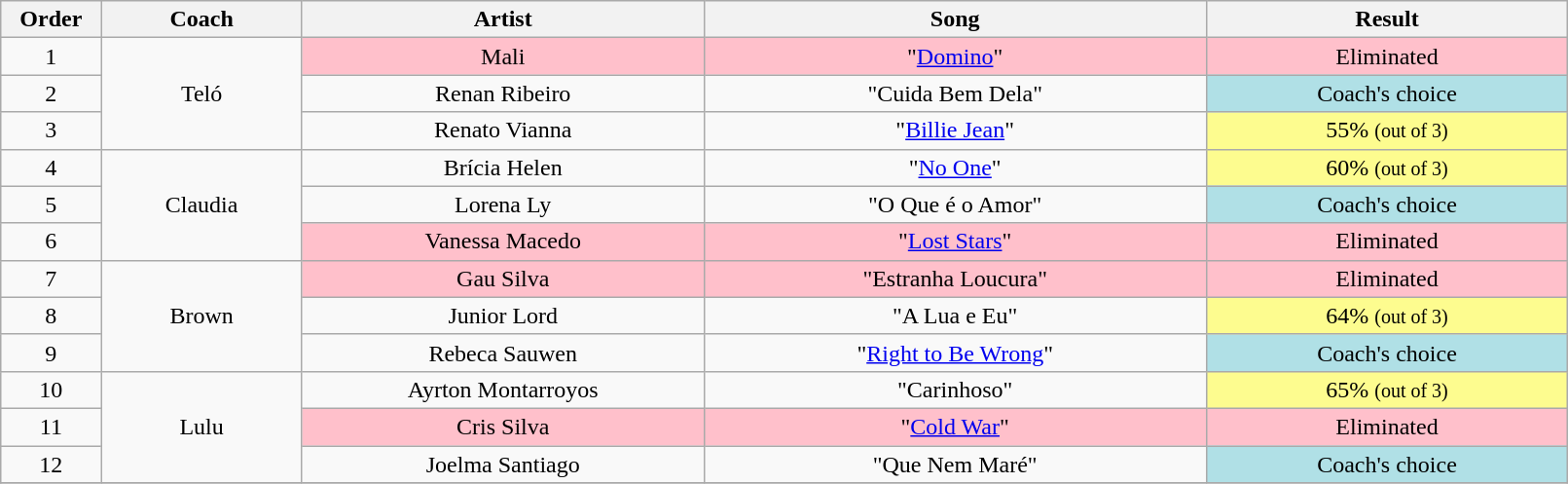<table class="wikitable" style="text-align:center; width:85%;">
<tr>
<th scope="col" width="05%">Order</th>
<th scope="col" width="10%">Coach</th>
<th scope="col" width="20%">Artist</th>
<th scope="col" width="25%">Song</th>
<th scope="col" width="18%">Result</th>
</tr>
<tr>
<td>1</td>
<td rowspan=3>Teló</td>
<td bgcolor="FFC0CB">Mali</td>
<td bgcolor="FFC0CB">"<a href='#'>Domino</a>"</td>
<td bgcolor="FFC0CB">Eliminated</td>
</tr>
<tr>
<td>2</td>
<td>Renan Ribeiro</td>
<td>"Cuida Bem Dela"</td>
<td bgcolor="B0E0E6">Coach's choice</td>
</tr>
<tr>
<td>3</td>
<td>Renato Vianna</td>
<td>"<a href='#'>Billie Jean</a>"</td>
<td bgcolor="FDFC8F">55% <small>(out of 3)</small></td>
</tr>
<tr>
<td>4</td>
<td rowspan=3>Claudia</td>
<td>Brícia Helen</td>
<td>"<a href='#'>No One</a>"</td>
<td bgcolor="FDFC8F">60% <small>(out of 3)</small></td>
</tr>
<tr>
<td>5</td>
<td>Lorena Ly</td>
<td>"O Que é o Amor"</td>
<td bgcolor="B0E0E6">Coach's choice</td>
</tr>
<tr>
<td>6</td>
<td bgcolor="FFC0CB">Vanessa Macedo</td>
<td bgcolor="FFC0CB">"<a href='#'>Lost Stars</a>"</td>
<td bgcolor="FFC0CB">Eliminated</td>
</tr>
<tr>
<td>7</td>
<td rowspan=3>Brown</td>
<td bgcolor="FFC0CB">Gau Silva</td>
<td bgcolor="FFC0CB">"Estranha Loucura"</td>
<td bgcolor="FFC0CB">Eliminated</td>
</tr>
<tr>
<td>8</td>
<td>Junior Lord</td>
<td>"A Lua e Eu"</td>
<td bgcolor="FDFC8F">64% <small>(out of 3)</small></td>
</tr>
<tr>
<td>9</td>
<td>Rebeca Sauwen</td>
<td>"<a href='#'>Right to Be Wrong</a>"</td>
<td bgcolor="B0E0E6">Coach's choice</td>
</tr>
<tr>
<td>10</td>
<td rowspan=3>Lulu</td>
<td>Ayrton Montarroyos</td>
<td>"Carinhoso"</td>
<td bgcolor="FDFC8F">65% <small>(out of 3)</small></td>
</tr>
<tr>
<td>11</td>
<td bgcolor="FFC0CB">Cris Silva</td>
<td bgcolor="FFC0CB">"<a href='#'>Cold War</a>"</td>
<td bgcolor="FFC0CB">Eliminated</td>
</tr>
<tr>
<td>12</td>
<td>Joelma Santiago</td>
<td>"Que Nem Maré"</td>
<td bgcolor="B0E0E6">Coach's choice</td>
</tr>
<tr>
</tr>
</table>
